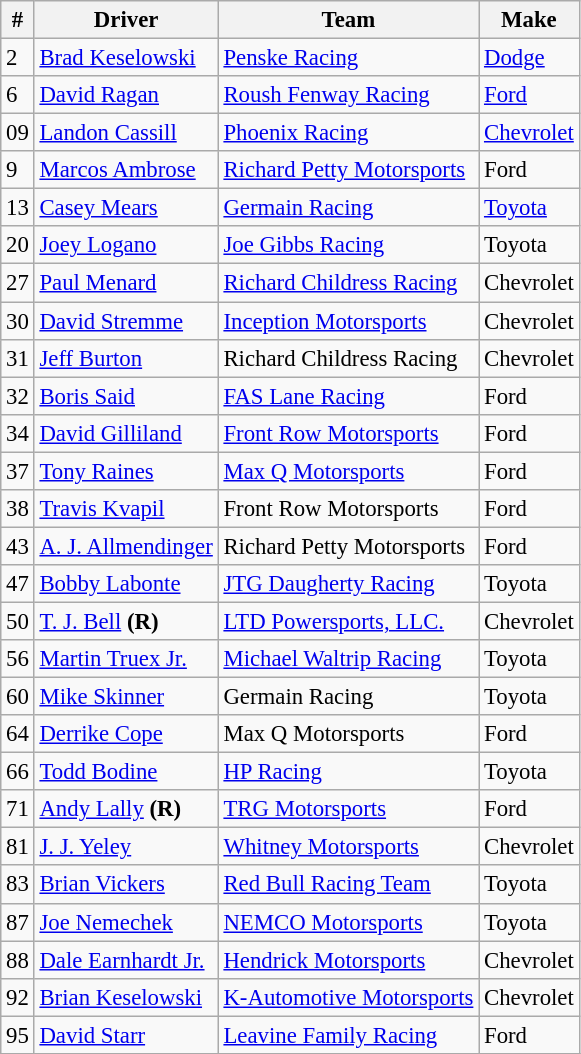<table class="wikitable" style="font-size:95%">
<tr>
<th>#</th>
<th>Driver</th>
<th>Team</th>
<th>Make</th>
</tr>
<tr>
<td>2</td>
<td><a href='#'>Brad Keselowski</a></td>
<td><a href='#'>Penske Racing</a></td>
<td><a href='#'>Dodge</a></td>
</tr>
<tr>
<td>6</td>
<td><a href='#'>David Ragan</a></td>
<td><a href='#'>Roush Fenway Racing</a></td>
<td><a href='#'>Ford</a></td>
</tr>
<tr>
<td>09</td>
<td><a href='#'>Landon Cassill</a></td>
<td><a href='#'>Phoenix Racing</a></td>
<td><a href='#'>Chevrolet</a></td>
</tr>
<tr>
<td>9</td>
<td><a href='#'>Marcos Ambrose</a></td>
<td><a href='#'>Richard Petty Motorsports</a></td>
<td>Ford</td>
</tr>
<tr>
<td>13</td>
<td><a href='#'>Casey Mears</a></td>
<td><a href='#'>Germain Racing</a></td>
<td><a href='#'>Toyota</a></td>
</tr>
<tr>
<td>20</td>
<td><a href='#'>Joey Logano</a></td>
<td><a href='#'>Joe Gibbs Racing</a></td>
<td>Toyota</td>
</tr>
<tr>
<td>27</td>
<td><a href='#'>Paul Menard</a></td>
<td><a href='#'>Richard Childress Racing</a></td>
<td>Chevrolet</td>
</tr>
<tr>
<td>30</td>
<td><a href='#'>David Stremme</a></td>
<td><a href='#'>Inception Motorsports</a></td>
<td>Chevrolet</td>
</tr>
<tr>
<td>31</td>
<td><a href='#'>Jeff Burton</a></td>
<td>Richard Childress Racing</td>
<td>Chevrolet</td>
</tr>
<tr>
<td>32</td>
<td><a href='#'>Boris Said</a></td>
<td><a href='#'>FAS Lane Racing</a></td>
<td>Ford</td>
</tr>
<tr>
<td>34</td>
<td><a href='#'>David Gilliland</a></td>
<td><a href='#'>Front Row Motorsports</a></td>
<td>Ford</td>
</tr>
<tr>
<td>37</td>
<td><a href='#'>Tony Raines</a></td>
<td><a href='#'>Max Q Motorsports</a></td>
<td>Ford</td>
</tr>
<tr>
<td>38</td>
<td><a href='#'>Travis Kvapil</a></td>
<td>Front Row Motorsports</td>
<td>Ford</td>
</tr>
<tr>
<td>43</td>
<td><a href='#'>A. J. Allmendinger</a></td>
<td>Richard Petty Motorsports</td>
<td>Ford</td>
</tr>
<tr>
<td>47</td>
<td><a href='#'>Bobby Labonte</a></td>
<td><a href='#'>JTG Daugherty Racing</a></td>
<td>Toyota</td>
</tr>
<tr>
<td>50</td>
<td><a href='#'>T. J. Bell</a> <strong>(R)</strong></td>
<td><a href='#'>LTD Powersports, LLC.</a></td>
<td>Chevrolet</td>
</tr>
<tr>
<td>56</td>
<td><a href='#'>Martin Truex Jr.</a></td>
<td><a href='#'>Michael Waltrip Racing</a></td>
<td>Toyota</td>
</tr>
<tr>
<td>60</td>
<td><a href='#'>Mike Skinner</a></td>
<td>Germain Racing</td>
<td>Toyota</td>
</tr>
<tr>
<td>64</td>
<td><a href='#'>Derrike Cope</a></td>
<td>Max Q Motorsports</td>
<td>Ford</td>
</tr>
<tr>
<td>66</td>
<td><a href='#'>Todd Bodine</a></td>
<td><a href='#'>HP Racing</a></td>
<td>Toyota</td>
</tr>
<tr>
<td>71</td>
<td><a href='#'>Andy Lally</a> <strong>(R)</strong></td>
<td><a href='#'>TRG Motorsports</a></td>
<td>Ford</td>
</tr>
<tr>
<td>81</td>
<td><a href='#'>J. J. Yeley</a></td>
<td><a href='#'>Whitney Motorsports</a></td>
<td>Chevrolet</td>
</tr>
<tr>
<td>83</td>
<td><a href='#'>Brian Vickers</a></td>
<td><a href='#'>Red Bull Racing Team</a></td>
<td>Toyota</td>
</tr>
<tr>
<td>87</td>
<td><a href='#'>Joe Nemechek</a></td>
<td><a href='#'>NEMCO Motorsports</a></td>
<td>Toyota</td>
</tr>
<tr>
<td>88</td>
<td><a href='#'>Dale Earnhardt Jr.</a></td>
<td><a href='#'>Hendrick Motorsports</a></td>
<td>Chevrolet</td>
</tr>
<tr>
<td>92</td>
<td><a href='#'>Brian Keselowski</a></td>
<td><a href='#'>K-Automotive Motorsports</a></td>
<td>Chevrolet</td>
</tr>
<tr>
<td>95</td>
<td><a href='#'>David Starr</a></td>
<td><a href='#'>Leavine Family Racing</a></td>
<td>Ford</td>
</tr>
<tr>
</tr>
</table>
